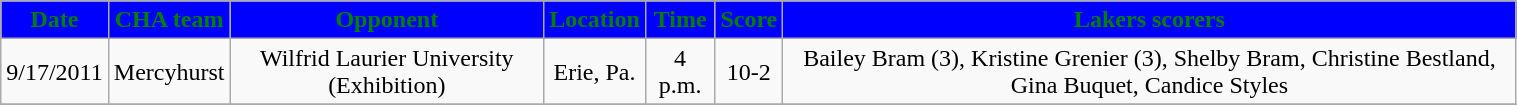<table class="wikitable" style="width:80%;">
<tr style="text-align:center; background:blue; color:green;">
<td><strong>Date</strong></td>
<td><strong>CHA team</strong></td>
<td><strong>Opponent</strong></td>
<td><strong>Location</strong></td>
<td><strong>Time</strong></td>
<td><strong>Score</strong></td>
<td><strong>Lakers scorers</strong></td>
</tr>
<tr style="text-align:center;" bgcolor="">
<td>9/17/2011</td>
<td>Mercyhurst</td>
<td>Wilfrid Laurier University (Exhibition)</td>
<td>Erie, Pa.</td>
<td>4 p.m.</td>
<td>10-2</td>
<td>Bailey Bram (3), Kristine Grenier (3), Shelby Bram, Christine Bestland, Gina Buquet, Candice Styles</td>
</tr>
<tr style="text-align:center;" bgcolor="">
</tr>
</table>
